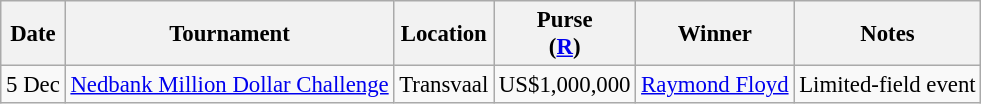<table class="wikitable" style="font-size:95%">
<tr>
<th>Date</th>
<th>Tournament</th>
<th>Location</th>
<th>Purse<br>(<a href='#'>R</a>)</th>
<th>Winner</th>
<th>Notes</th>
</tr>
<tr>
<td>5 Dec</td>
<td><a href='#'>Nedbank Million Dollar Challenge</a></td>
<td>Transvaal</td>
<td align=right>US$1,000,000</td>
<td> <a href='#'>Raymond Floyd</a></td>
<td>Limited-field event</td>
</tr>
</table>
